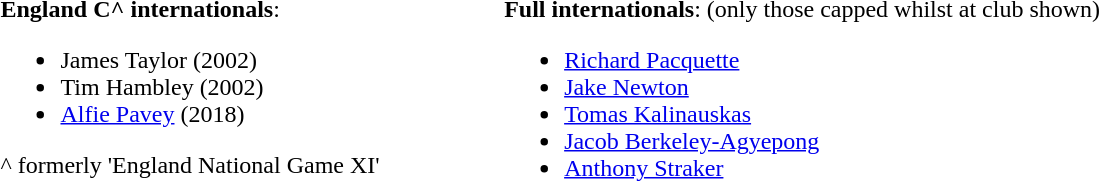<table>
<tr>
<td valign="top"><br><strong>England C^ internationals</strong>:<ul><li> James Taylor (2002)</li><li> Tim Hambley (2002)</li><li> <a href='#'>Alfie Pavey</a> (2018)</li></ul>^ formerly 'England National Game XI'</td>
<td width="75"> </td>
<td valign="top"><br><strong>Full internationals</strong>:
(only those capped whilst at club shown)<ul><li> <a href='#'>Richard Pacquette</a></li><li> <a href='#'>Jake Newton</a></li><li> <a href='#'>Tomas Kalinauskas</a></li><li> <a href='#'>Jacob Berkeley-Agyepong</a></li><li> <a href='#'>Anthony Straker</a></li></ul></td>
</tr>
</table>
